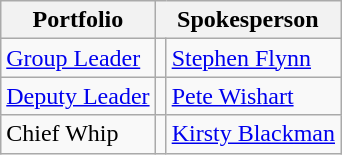<table class="wikitable">
<tr>
<th>Portfolio </th>
<th colspan="2">Spokesperson</th>
</tr>
<tr>
<td><a href='#'>Group Leader</a></td>
<td></td>
<td><a href='#'>Stephen Flynn</a> </td>
</tr>
<tr>
<td><a href='#'>Deputy Leader</a></td>
<td></td>
<td><a href='#'>Pete Wishart</a> </td>
</tr>
<tr>
<td>Chief Whip</td>
<td></td>
<td><a href='#'>Kirsty Blackman</a> </td>
</tr>
</table>
